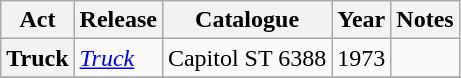<table class="wikitable plainrowheaders sortable">
<tr>
<th scope="col" class="unsortable">Act</th>
<th scope="col">Release</th>
<th scope="col">Catalogue</th>
<th scope="col">Year</th>
<th scope="col" class="unsortable">Notes</th>
</tr>
<tr>
<th scope="row">Truck</th>
<td><em><a href='#'>Truck</a></em></td>
<td>Capitol ST 6388</td>
<td>1973</td>
<td></td>
</tr>
<tr>
</tr>
</table>
